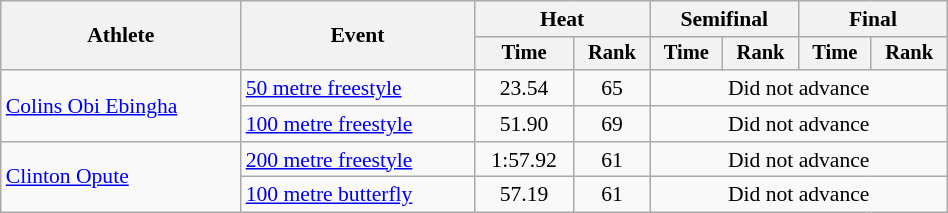<table class="wikitable" style="text-align:center; font-size:90%; width:50%;">
<tr>
<th rowspan="2">Athlete</th>
<th rowspan="2">Event</th>
<th colspan="2">Heat</th>
<th colspan="2">Semifinal</th>
<th colspan="2">Final</th>
</tr>
<tr style="font-size:95%">
<th>Time</th>
<th>Rank</th>
<th>Time</th>
<th>Rank</th>
<th>Time</th>
<th>Rank</th>
</tr>
<tr>
<td align=left rowspan=2><a href='#'>Colins Obi Ebingha</a></td>
<td align=left><a href='#'>50 metre freestyle</a></td>
<td>23.54</td>
<td>65</td>
<td colspan=4>Did not advance</td>
</tr>
<tr>
<td align=left><a href='#'>100 metre freestyle</a></td>
<td>51.90</td>
<td>69</td>
<td colspan=4>Did not advance</td>
</tr>
<tr>
<td align=left rowspan=2><a href='#'>Clinton Opute</a></td>
<td align=left><a href='#'>200 metre freestyle</a></td>
<td>1:57.92</td>
<td>61</td>
<td colspan=4>Did not advance</td>
</tr>
<tr>
<td align=left><a href='#'>100 metre butterfly</a></td>
<td>57.19</td>
<td>61</td>
<td colspan=4>Did not advance</td>
</tr>
</table>
